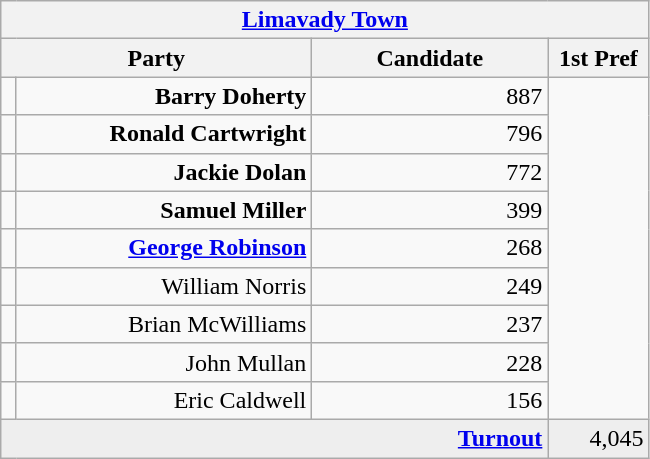<table class="wikitable">
<tr>
<th colspan="4" align="center"><a href='#'>Limavady Town</a></th>
</tr>
<tr>
<th colspan="2" align="center" width=200>Party</th>
<th width=150>Candidate</th>
<th width=60>1st Pref</th>
</tr>
<tr>
<td></td>
<td align="right"><strong>Barry Doherty</strong></td>
<td align="right">887</td>
</tr>
<tr>
<td></td>
<td align="right"><strong>Ronald Cartwright</strong></td>
<td align="right">796</td>
</tr>
<tr>
<td></td>
<td align="right"><strong>Jackie Dolan</strong></td>
<td align="right">772</td>
</tr>
<tr>
<td></td>
<td align="right"><strong>Samuel Miller</strong></td>
<td align="right">399</td>
</tr>
<tr>
<td></td>
<td align="right"><strong><a href='#'>George Robinson</a></strong></td>
<td align="right">268</td>
</tr>
<tr>
<td></td>
<td align="right">William Norris</td>
<td align="right">249</td>
</tr>
<tr>
<td></td>
<td align="right">Brian McWilliams</td>
<td align="right">237</td>
</tr>
<tr>
<td></td>
<td align="right">John Mullan</td>
<td align="right">228</td>
</tr>
<tr>
<td></td>
<td align="right">Eric Caldwell</td>
<td align="right">156</td>
</tr>
<tr bgcolor="EEEEEE">
<td colspan=3 align="right"><strong><a href='#'>Turnout</a></strong></td>
<td align="right">4,045</td>
</tr>
</table>
